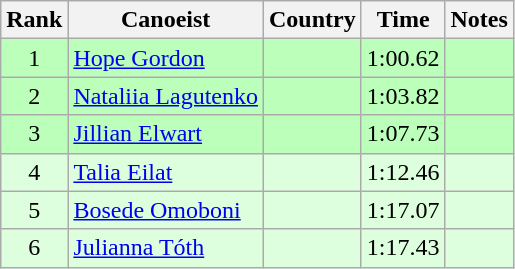<table class="wikitable" style="text-align:center">
<tr>
<th>Rank</th>
<th>Canoeist</th>
<th>Country</th>
<th>Time</th>
<th>Notes</th>
</tr>
<tr bgcolor=bbffbb>
<td>1</td>
<td align="left"><a href='#'>Hope Gordon</a></td>
<td align="left"></td>
<td>1:00.62</td>
<td></td>
</tr>
<tr bgcolor=bbffbb>
<td>2</td>
<td align="left"><a href='#'>Nataliia Lagutenko</a></td>
<td align="left"></td>
<td>1:03.82</td>
<td></td>
</tr>
<tr bgcolor=bbffbb>
<td>3</td>
<td align="left"><a href='#'>Jillian Elwart</a></td>
<td align="left"></td>
<td>1:07.73</td>
<td></td>
</tr>
<tr bgcolor=ddffdd>
<td>4</td>
<td align="left"><a href='#'>Talia Eilat</a></td>
<td align="left"></td>
<td>1:12.46</td>
<td></td>
</tr>
<tr bgcolor=ddffdd>
<td>5</td>
<td align="left"><a href='#'>Bosede Omoboni</a></td>
<td align="left"></td>
<td>1:17.07</td>
<td></td>
</tr>
<tr bgcolor=ddffdd>
<td>6</td>
<td align="left"><a href='#'>Julianna Tóth</a></td>
<td align="left"></td>
<td>1:17.43</td>
<td></td>
</tr>
</table>
